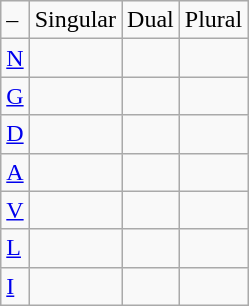<table class="wikitable">
<tr>
<td>–</td>
<td>Singular</td>
<td>Dual</td>
<td>Plural</td>
</tr>
<tr>
<td><a href='#'>N</a></td>
<td><br><em></em></td>
<td><br><em></em></td>
<td><br><em></em></td>
</tr>
<tr>
<td><a href='#'>G</a></td>
<td><br><em></em></td>
<td><br><em></em></td>
<td><br><em></em></td>
</tr>
<tr>
<td><a href='#'>D</a></td>
<td><br><em></em></td>
<td><br><em></em></td>
<td><br><em></em></td>
</tr>
<tr>
<td><a href='#'>A</a></td>
<td><br><em></em></td>
<td><br><em></em></td>
<td><br><em></em></td>
</tr>
<tr>
<td><a href='#'>V</a></td>
<td><br><em></em></td>
<td><br><em></em></td>
<td><br><em></em></td>
</tr>
<tr>
<td><a href='#'>L</a></td>
<td><br><em></em></td>
<td><br><em></em></td>
<td><br><em></em></td>
</tr>
<tr>
<td><a href='#'>I</a></td>
<td><br><em></em></td>
<td><br><em></em></td>
<td><br><em></em></td>
</tr>
</table>
